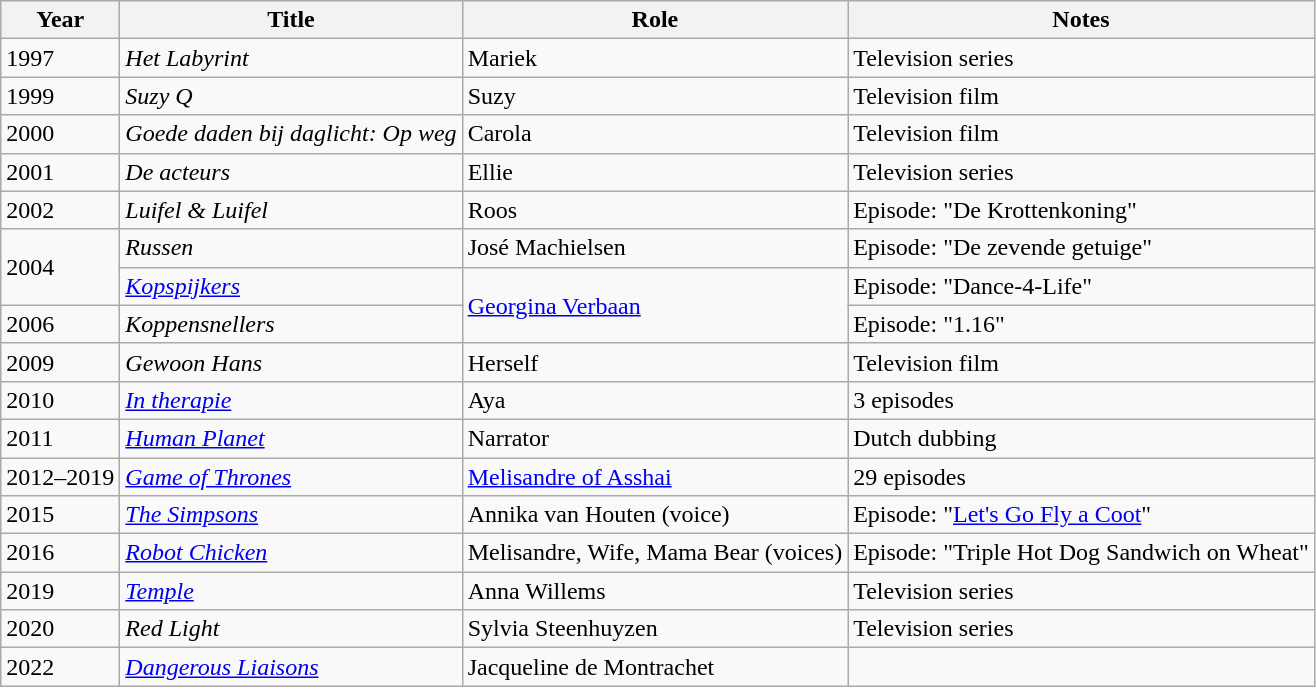<table class="wikitable sortable">
<tr>
<th>Year</th>
<th>Title</th>
<th>Role</th>
<th class="unsortable">Notes</th>
</tr>
<tr>
<td>1997</td>
<td><em>Het Labyrint</em></td>
<td>Mariek</td>
<td>Television series</td>
</tr>
<tr>
<td>1999</td>
<td><em>Suzy Q</em></td>
<td>Suzy</td>
<td>Television film</td>
</tr>
<tr>
<td>2000</td>
<td><em>Goede daden bij daglicht: Op weg</em></td>
<td>Carola</td>
<td>Television film</td>
</tr>
<tr>
<td>2001</td>
<td><em>De acteurs</em></td>
<td>Ellie</td>
<td>Television series</td>
</tr>
<tr>
<td>2002</td>
<td><em>Luifel & Luifel</em></td>
<td>Roos</td>
<td>Episode: "De Krottenkoning"</td>
</tr>
<tr>
<td rowspan=2>2004</td>
<td><em>Russen</em></td>
<td>José Machielsen</td>
<td>Episode: "De zevende getuige"</td>
</tr>
<tr>
<td><em><a href='#'>Kopspijkers</a></em></td>
<td rowspan=2><a href='#'>Georgina Verbaan</a></td>
<td>Episode: "Dance-4-Life"</td>
</tr>
<tr>
<td>2006</td>
<td><em>Koppensnellers</em></td>
<td>Episode: "1.16"</td>
</tr>
<tr>
<td>2009</td>
<td><em>Gewoon Hans</em></td>
<td>Herself</td>
<td>Television film</td>
</tr>
<tr>
<td>2010</td>
<td><em><a href='#'>In therapie</a></em></td>
<td>Aya</td>
<td>3 episodes</td>
</tr>
<tr>
<td>2011</td>
<td><em><a href='#'>Human Planet</a></em></td>
<td>Narrator</td>
<td>Dutch dubbing</td>
</tr>
<tr>
<td>2012–2019</td>
<td><em><a href='#'>Game of Thrones</a></em></td>
<td><a href='#'>Melisandre of Asshai</a></td>
<td>29 episodes</td>
</tr>
<tr>
<td>2015</td>
<td><em><a href='#'>The Simpsons</a></em></td>
<td>Annika van Houten (voice)</td>
<td>Episode: "<a href='#'>Let's Go Fly a Coot</a>"</td>
</tr>
<tr>
<td>2016</td>
<td><em><a href='#'>Robot Chicken</a></em></td>
<td>Melisandre, Wife, Mama Bear (voices)</td>
<td>Episode: "Triple Hot Dog Sandwich on Wheat"</td>
</tr>
<tr>
<td>2019</td>
<td><em><a href='#'>Temple</a></em></td>
<td>Anna Willems</td>
<td>Television series</td>
</tr>
<tr>
<td>2020</td>
<td><em>Red Light</em></td>
<td>Sylvia Steenhuyzen</td>
<td>Television series</td>
</tr>
<tr>
<td>2022</td>
<td><em><a href='#'>Dangerous Liaisons</a></em></td>
<td>Jacqueline de Montrachet</td>
<td></td>
</tr>
</table>
